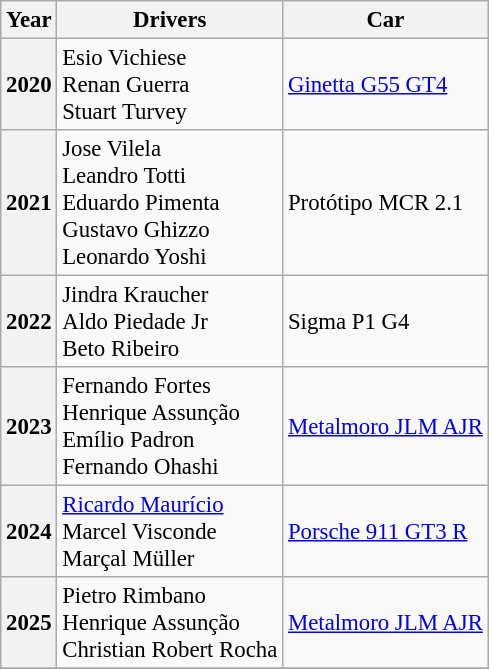<table class="wikitable" style="font-size: 95%;">
<tr>
<th>Year</th>
<th>Drivers</th>
<th>Car</th>
</tr>
<tr>
<th>2020</th>
<td> Esio Vichiese <br>  Renan Guerra <br>  Stuart Turvey</td>
<td><a href='#'>Ginetta G55 GT4</a></td>
</tr>
<tr>
<th>2021</th>
<td> Jose Vilela <br>  Leandro Totti <br>   Eduardo Pimenta <br>   Gustavo Ghizzo <br>   Leonardo Yoshi</td>
<td>Protótipo MCR 2.1</td>
</tr>
<tr>
<th>2022</th>
<td> Jindra Kraucher <br>  Aldo Piedade Jr <br>   Beto Ribeiro <br></td>
<td>Sigma P1 G4</td>
</tr>
<tr>
<th>2023</th>
<td> Fernando Fortes <br>  Henrique Assunção <br>   Emílio Padron <br>   Fernando Ohashi <br></td>
<td><a href='#'>Metalmoro JLM AJR</a></td>
</tr>
<tr>
<th>2024</th>
<td> <a href='#'>Ricardo Maurício</a> <br>  Marcel Visconde <br>   Marçal Müller <br></td>
<td><a href='#'>Porsche 911 GT3 R</a></td>
</tr>
<tr>
<th>2025</th>
<td> Pietro Rimbano <br>  Henrique Assunção <br>   Christian Robert Rocha <br></td>
<td><a href='#'>Metalmoro JLM AJR</a></td>
</tr>
<tr>
</tr>
</table>
